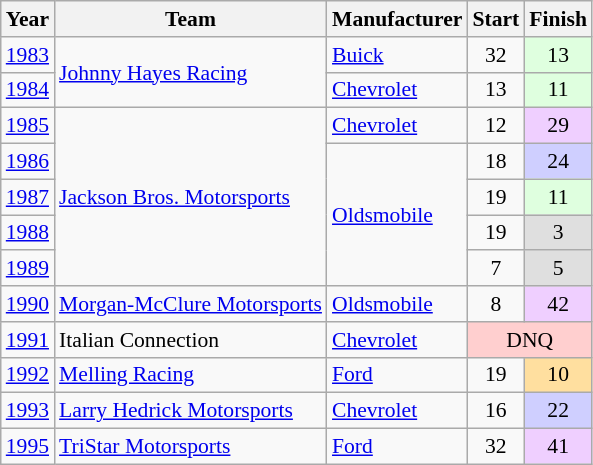<table class="wikitable" style="font-size: 90%;">
<tr>
<th>Year</th>
<th>Team</th>
<th>Manufacturer</th>
<th>Start</th>
<th>Finish</th>
</tr>
<tr>
<td><a href='#'>1983</a></td>
<td rowspan=2><a href='#'>Johnny Hayes Racing</a></td>
<td><a href='#'>Buick</a></td>
<td align=center>32</td>
<td align=center style="background:#DFFFDF;">13</td>
</tr>
<tr>
<td><a href='#'>1984</a></td>
<td><a href='#'>Chevrolet</a></td>
<td align=center>13</td>
<td align=center style="background:#DFFFDF;">11</td>
</tr>
<tr>
<td><a href='#'>1985</a></td>
<td rowspan=5><a href='#'>Jackson Bros. Motorsports</a></td>
<td><a href='#'>Chevrolet</a></td>
<td align=center>12</td>
<td align=center style="background:#EFCFFF;">29</td>
</tr>
<tr>
<td><a href='#'>1986</a></td>
<td rowspan=4><a href='#'>Oldsmobile</a></td>
<td align=center>18</td>
<td align=center style="background:#CFCFFF;">24</td>
</tr>
<tr>
<td><a href='#'>1987</a></td>
<td align=center>19</td>
<td align=center style="background:#DFFFDF;">11</td>
</tr>
<tr>
<td><a href='#'>1988</a></td>
<td align=center>19</td>
<td align=center style="background:#DFDFDF;">3</td>
</tr>
<tr>
<td><a href='#'>1989</a></td>
<td align=center>7</td>
<td align=center style="background:#DFDFDF;">5</td>
</tr>
<tr>
<td><a href='#'>1990</a></td>
<td><a href='#'>Morgan-McClure Motorsports</a></td>
<td><a href='#'>Oldsmobile</a></td>
<td align=center>8</td>
<td align=center style="background:#EFCFFF;">42</td>
</tr>
<tr>
<td><a href='#'>1991</a></td>
<td>Italian Connection</td>
<td><a href='#'>Chevrolet</a></td>
<td align=center colspan=2 style="background:#FFCFCF;">DNQ</td>
</tr>
<tr>
<td><a href='#'>1992</a></td>
<td><a href='#'>Melling Racing</a></td>
<td><a href='#'>Ford</a></td>
<td align=center>19</td>
<td align=center style="background:#FFDF9F;">10</td>
</tr>
<tr>
<td><a href='#'>1993</a></td>
<td><a href='#'>Larry Hedrick Motorsports</a></td>
<td><a href='#'>Chevrolet</a></td>
<td align=center>16</td>
<td align=center style="background:#CFCFFF;">22</td>
</tr>
<tr>
<td><a href='#'>1995</a></td>
<td><a href='#'>TriStar Motorsports</a></td>
<td><a href='#'>Ford</a></td>
<td align=center>32</td>
<td align=center style="background:#EFCFFF;">41</td>
</tr>
</table>
